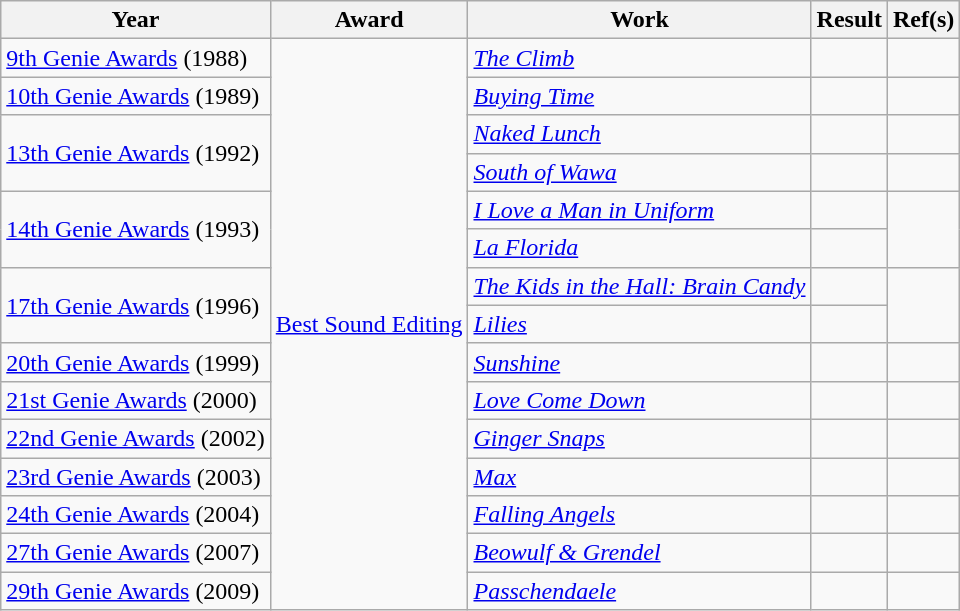<table class="wikitable plainrowheaders sortable">
<tr>
<th>Year</th>
<th>Award</th>
<th>Work</th>
<th>Result</th>
<th>Ref(s)</th>
</tr>
<tr>
<td><a href='#'>9th Genie Awards</a> (1988)</td>
<td rowspan=15><a href='#'>Best Sound Editing</a></td>
<td><em><a href='#'>The Climb</a></em></td>
<td></td>
<td></td>
</tr>
<tr>
<td><a href='#'>10th Genie Awards</a> (1989)</td>
<td><em><a href='#'>Buying Time</a></em></td>
<td></td>
<td></td>
</tr>
<tr>
<td rowspan=2><a href='#'>13th Genie Awards</a> (1992)</td>
<td><em><a href='#'>Naked Lunch</a></em></td>
<td></td>
<td></td>
</tr>
<tr>
<td><em><a href='#'>South of Wawa</a></em></td>
<td></td>
<td></td>
</tr>
<tr>
<td rowspan=2><a href='#'>14th Genie Awards</a> (1993)</td>
<td><em><a href='#'>I Love a Man in Uniform</a></em></td>
<td></td>
<td rowspan=2></td>
</tr>
<tr>
<td><em><a href='#'>La Florida</a></em></td>
<td></td>
</tr>
<tr>
<td rowspan=2><a href='#'>17th Genie Awards</a> (1996)</td>
<td><em><a href='#'>The Kids in the Hall: Brain Candy</a></em></td>
<td></td>
<td rowspan=2></td>
</tr>
<tr>
<td><em><a href='#'>Lilies</a></em></td>
<td></td>
</tr>
<tr>
<td><a href='#'>20th Genie Awards</a> (1999)</td>
<td><em><a href='#'>Sunshine</a></em></td>
<td></td>
<td></td>
</tr>
<tr>
<td><a href='#'>21st Genie Awards</a> (2000)</td>
<td><em><a href='#'>Love Come Down</a></em></td>
<td></td>
<td></td>
</tr>
<tr>
<td><a href='#'>22nd Genie Awards</a> (2002)</td>
<td><em><a href='#'>Ginger Snaps</a></em></td>
<td></td>
<td></td>
</tr>
<tr>
<td><a href='#'>23rd Genie Awards</a> (2003)</td>
<td><em><a href='#'>Max</a></em></td>
<td></td>
<td></td>
</tr>
<tr>
<td><a href='#'>24th Genie Awards</a> (2004)</td>
<td><em><a href='#'>Falling Angels</a></em></td>
<td></td>
<td></td>
</tr>
<tr>
<td><a href='#'>27th Genie Awards</a> (2007)</td>
<td><em><a href='#'>Beowulf & Grendel</a></em></td>
<td></td>
<td></td>
</tr>
<tr>
<td><a href='#'>29th Genie Awards</a> (2009)</td>
<td><em><a href='#'>Passchendaele</a></em></td>
<td></td>
<td></td>
</tr>
</table>
